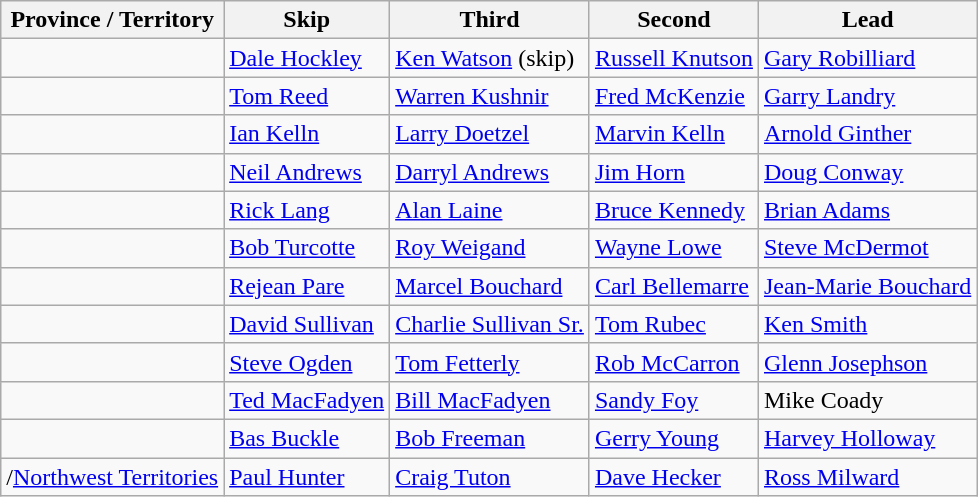<table class="wikitable">
<tr>
<th>Province / Territory</th>
<th>Skip</th>
<th>Third</th>
<th>Second</th>
<th>Lead</th>
</tr>
<tr>
<td></td>
<td><a href='#'>Dale Hockley</a></td>
<td><a href='#'>Ken Watson</a> (skip)</td>
<td><a href='#'>Russell Knutson</a></td>
<td><a href='#'>Gary Robilliard</a></td>
</tr>
<tr>
<td></td>
<td><a href='#'>Tom Reed</a></td>
<td><a href='#'>Warren Kushnir</a></td>
<td><a href='#'>Fred McKenzie</a></td>
<td><a href='#'>Garry Landry</a></td>
</tr>
<tr>
<td></td>
<td><a href='#'>Ian Kelln</a></td>
<td><a href='#'>Larry Doetzel</a></td>
<td><a href='#'>Marvin Kelln</a></td>
<td><a href='#'>Arnold Ginther</a></td>
</tr>
<tr>
<td></td>
<td><a href='#'>Neil Andrews</a></td>
<td><a href='#'>Darryl Andrews</a></td>
<td><a href='#'>Jim Horn</a></td>
<td><a href='#'>Doug Conway</a></td>
</tr>
<tr>
<td></td>
<td><a href='#'>Rick Lang</a></td>
<td><a href='#'>Alan Laine</a></td>
<td><a href='#'>Bruce Kennedy</a></td>
<td><a href='#'>Brian Adams</a></td>
</tr>
<tr>
<td></td>
<td><a href='#'>Bob Turcotte</a></td>
<td><a href='#'>Roy Weigand</a></td>
<td><a href='#'>Wayne Lowe</a></td>
<td><a href='#'>Steve McDermot</a></td>
</tr>
<tr>
<td></td>
<td><a href='#'>Rejean Pare</a></td>
<td><a href='#'>Marcel Bouchard</a></td>
<td><a href='#'>Carl Bellemarre</a></td>
<td><a href='#'>Jean-Marie Bouchard</a></td>
</tr>
<tr>
<td></td>
<td><a href='#'>David Sullivan</a></td>
<td><a href='#'>Charlie Sullivan Sr.</a></td>
<td><a href='#'>Tom Rubec</a></td>
<td><a href='#'>Ken Smith</a></td>
</tr>
<tr>
<td></td>
<td><a href='#'>Steve Ogden</a></td>
<td><a href='#'>Tom Fetterly</a></td>
<td><a href='#'>Rob McCarron</a></td>
<td><a href='#'>Glenn Josephson</a></td>
</tr>
<tr>
<td></td>
<td><a href='#'>Ted MacFadyen</a></td>
<td><a href='#'>Bill MacFadyen</a></td>
<td><a href='#'>Sandy Foy</a></td>
<td>Mike Coady</td>
</tr>
<tr>
<td></td>
<td><a href='#'>Bas Buckle</a></td>
<td><a href='#'>Bob Freeman</a></td>
<td><a href='#'>Gerry Young</a></td>
<td><a href='#'>Harvey Holloway</a></td>
</tr>
<tr>
<td>/<a href='#'>Northwest Territories</a></td>
<td><a href='#'>Paul Hunter</a></td>
<td><a href='#'>Craig Tuton</a></td>
<td><a href='#'>Dave Hecker</a></td>
<td><a href='#'>Ross Milward</a></td>
</tr>
</table>
